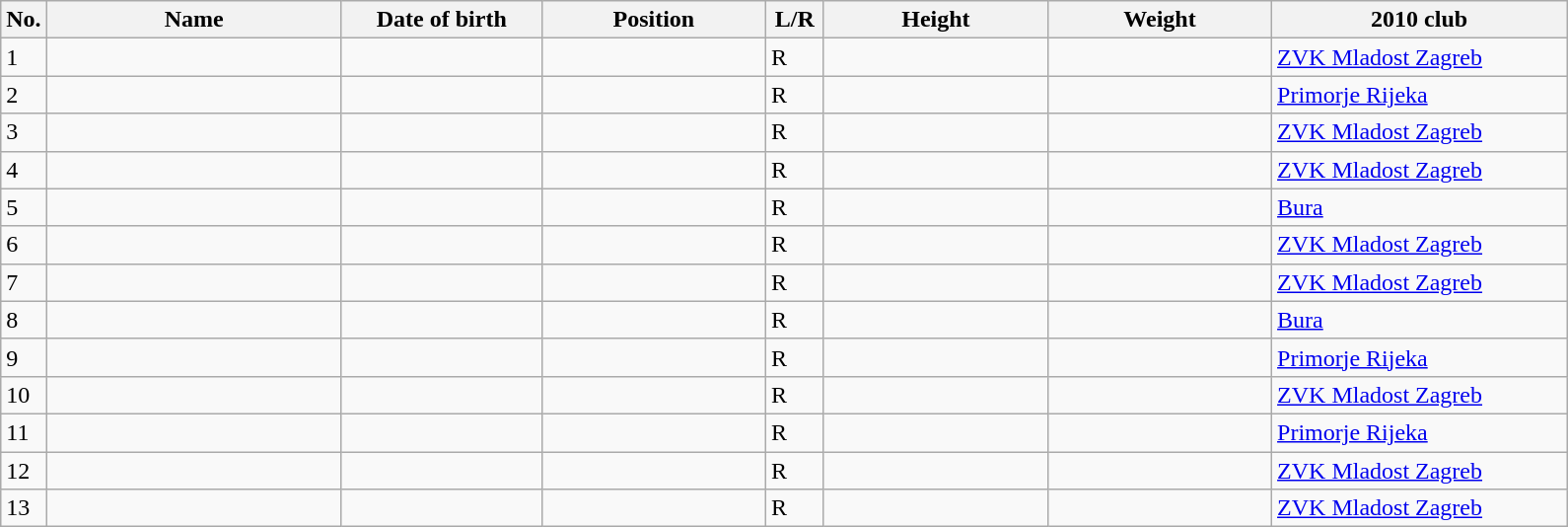<table class=wikitable sortable style=font-size:100%; text-align:center;>
<tr>
<th>No.</th>
<th style=width:12em>Name</th>
<th style=width:8em>Date of birth</th>
<th style=width:9em>Position</th>
<th style=width:2em>L/R</th>
<th style=width:9em>Height</th>
<th style=width:9em>Weight</th>
<th style=width:12em>2010 club</th>
</tr>
<tr>
<td>1</td>
<td align=left></td>
<td></td>
<td></td>
<td>R</td>
<td></td>
<td></td>
<td><a href='#'>ZVK Mladost Zagreb</a></td>
</tr>
<tr>
<td>2</td>
<td align=left></td>
<td></td>
<td></td>
<td>R</td>
<td></td>
<td></td>
<td><a href='#'>Primorje Rijeka</a></td>
</tr>
<tr>
<td>3</td>
<td align=left></td>
<td></td>
<td></td>
<td>R</td>
<td></td>
<td></td>
<td><a href='#'>ZVK Mladost Zagreb</a></td>
</tr>
<tr>
<td>4</td>
<td align=left></td>
<td></td>
<td></td>
<td>R</td>
<td></td>
<td></td>
<td><a href='#'>ZVK Mladost Zagreb</a></td>
</tr>
<tr>
<td>5</td>
<td align=left></td>
<td></td>
<td></td>
<td>R</td>
<td></td>
<td></td>
<td><a href='#'>Bura</a></td>
</tr>
<tr>
<td>6</td>
<td align=left></td>
<td></td>
<td></td>
<td>R</td>
<td></td>
<td></td>
<td><a href='#'>ZVK Mladost Zagreb</a></td>
</tr>
<tr>
<td>7</td>
<td align=left></td>
<td></td>
<td></td>
<td>R</td>
<td></td>
<td></td>
<td><a href='#'>ZVK Mladost Zagreb</a></td>
</tr>
<tr>
<td>8</td>
<td align=left></td>
<td></td>
<td></td>
<td>R</td>
<td></td>
<td></td>
<td><a href='#'>Bura</a></td>
</tr>
<tr>
<td>9</td>
<td align=left></td>
<td></td>
<td></td>
<td>R</td>
<td></td>
<td></td>
<td><a href='#'>Primorje Rijeka</a></td>
</tr>
<tr>
<td>10</td>
<td align=left></td>
<td></td>
<td></td>
<td>R</td>
<td></td>
<td></td>
<td><a href='#'>ZVK Mladost Zagreb</a></td>
</tr>
<tr>
<td>11</td>
<td align=left></td>
<td></td>
<td></td>
<td>R</td>
<td></td>
<td></td>
<td><a href='#'>Primorje Rijeka</a></td>
</tr>
<tr>
<td>12</td>
<td align=left></td>
<td></td>
<td></td>
<td>R</td>
<td></td>
<td></td>
<td><a href='#'>ZVK Mladost Zagreb</a></td>
</tr>
<tr>
<td>13</td>
<td align=left></td>
<td></td>
<td></td>
<td>R</td>
<td></td>
<td></td>
<td><a href='#'>ZVK Mladost Zagreb</a></td>
</tr>
</table>
